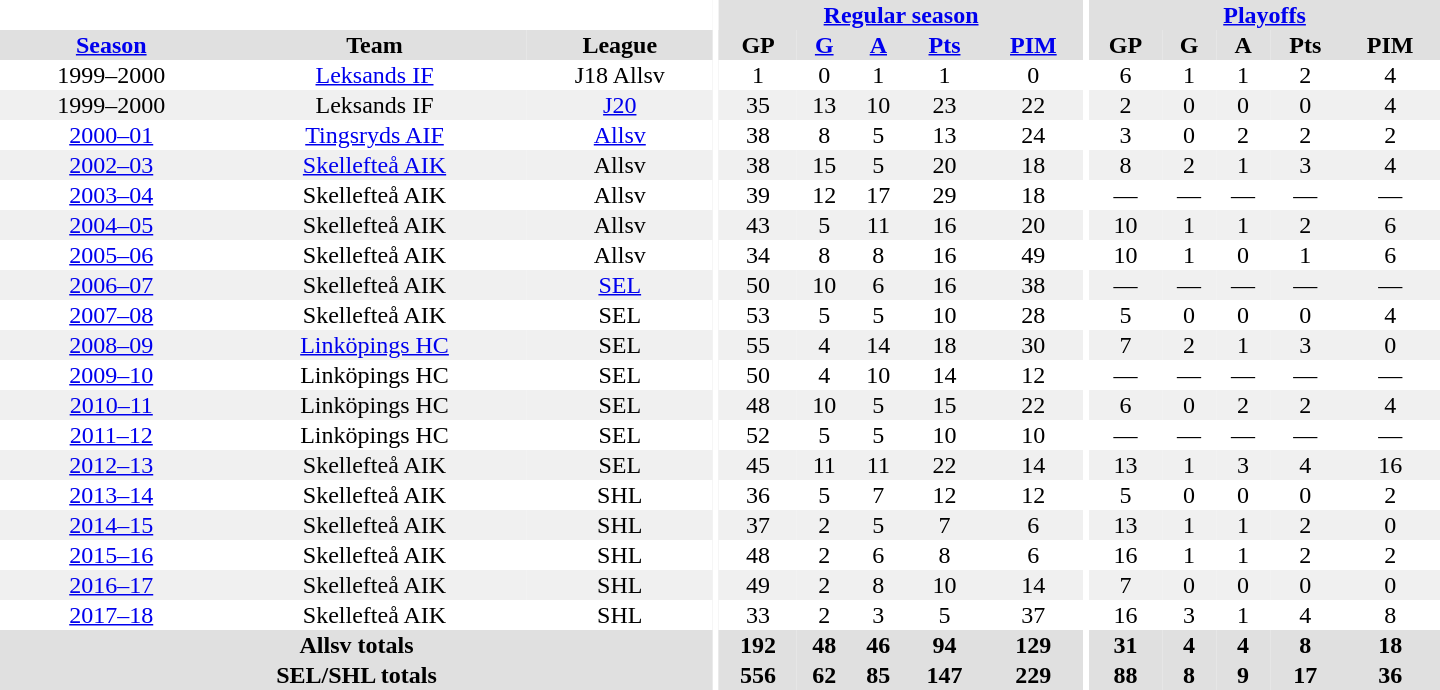<table border="0" cellpadding="1" cellspacing="0" style="text-align:center; width:60em">
<tr bgcolor="#e0e0e0">
<th colspan="3" bgcolor="#ffffff"></th>
<th rowspan="99" bgcolor="#ffffff"></th>
<th colspan="5"><a href='#'>Regular season</a></th>
<th rowspan="99" bgcolor="#ffffff"></th>
<th colspan="5"><a href='#'>Playoffs</a></th>
</tr>
<tr bgcolor="#e0e0e0">
<th><a href='#'>Season</a></th>
<th>Team</th>
<th>League</th>
<th>GP</th>
<th><a href='#'>G</a></th>
<th><a href='#'>A</a></th>
<th><a href='#'>Pts</a></th>
<th><a href='#'>PIM</a></th>
<th>GP</th>
<th>G</th>
<th>A</th>
<th>Pts</th>
<th>PIM</th>
</tr>
<tr>
<td>1999–2000</td>
<td><a href='#'>Leksands IF</a></td>
<td>J18 Allsv</td>
<td>1</td>
<td>0</td>
<td>1</td>
<td>1</td>
<td>0</td>
<td>6</td>
<td>1</td>
<td>1</td>
<td>2</td>
<td>4</td>
</tr>
<tr bgcolor="#f0f0f0">
<td>1999–2000</td>
<td>Leksands IF</td>
<td><a href='#'>J20</a></td>
<td>35</td>
<td>13</td>
<td>10</td>
<td>23</td>
<td>22</td>
<td>2</td>
<td>0</td>
<td>0</td>
<td>0</td>
<td>4</td>
</tr>
<tr>
<td><a href='#'>2000–01</a></td>
<td><a href='#'>Tingsryds AIF</a></td>
<td><a href='#'>Allsv</a></td>
<td>38</td>
<td>8</td>
<td>5</td>
<td>13</td>
<td>24</td>
<td>3</td>
<td>0</td>
<td>2</td>
<td>2</td>
<td>2</td>
</tr>
<tr bgcolor="#f0f0f0">
<td><a href='#'>2002–03</a></td>
<td><a href='#'>Skellefteå AIK</a></td>
<td>Allsv</td>
<td>38</td>
<td>15</td>
<td>5</td>
<td>20</td>
<td>18</td>
<td>8</td>
<td>2</td>
<td>1</td>
<td>3</td>
<td>4</td>
</tr>
<tr>
<td><a href='#'>2003–04</a></td>
<td>Skellefteå AIK</td>
<td>Allsv</td>
<td>39</td>
<td>12</td>
<td>17</td>
<td>29</td>
<td>18</td>
<td>—</td>
<td>—</td>
<td>—</td>
<td>—</td>
<td>—</td>
</tr>
<tr bgcolor="#f0f0f0">
<td><a href='#'>2004–05</a></td>
<td>Skellefteå AIK</td>
<td>Allsv</td>
<td>43</td>
<td>5</td>
<td>11</td>
<td>16</td>
<td>20</td>
<td>10</td>
<td>1</td>
<td>1</td>
<td>2</td>
<td>6</td>
</tr>
<tr>
<td><a href='#'>2005–06</a></td>
<td>Skellefteå AIK</td>
<td>Allsv</td>
<td>34</td>
<td>8</td>
<td>8</td>
<td>16</td>
<td>49</td>
<td>10</td>
<td>1</td>
<td>0</td>
<td>1</td>
<td>6</td>
</tr>
<tr bgcolor="#f0f0f0">
<td><a href='#'>2006–07</a></td>
<td>Skellefteå AIK</td>
<td><a href='#'>SEL</a></td>
<td>50</td>
<td>10</td>
<td>6</td>
<td>16</td>
<td>38</td>
<td>—</td>
<td>—</td>
<td>—</td>
<td>—</td>
<td>—</td>
</tr>
<tr>
<td><a href='#'>2007–08</a></td>
<td>Skellefteå AIK</td>
<td>SEL</td>
<td>53</td>
<td>5</td>
<td>5</td>
<td>10</td>
<td>28</td>
<td>5</td>
<td>0</td>
<td>0</td>
<td>0</td>
<td>4</td>
</tr>
<tr bgcolor="#f0f0f0">
<td><a href='#'>2008–09</a></td>
<td><a href='#'>Linköpings HC</a></td>
<td>SEL</td>
<td>55</td>
<td>4</td>
<td>14</td>
<td>18</td>
<td>30</td>
<td>7</td>
<td>2</td>
<td>1</td>
<td>3</td>
<td>0</td>
</tr>
<tr>
<td><a href='#'>2009–10</a></td>
<td>Linköpings HC</td>
<td>SEL</td>
<td>50</td>
<td>4</td>
<td>10</td>
<td>14</td>
<td>12</td>
<td>—</td>
<td>—</td>
<td>—</td>
<td>—</td>
<td>—</td>
</tr>
<tr bgcolor="#f0f0f0">
<td><a href='#'>2010–11</a></td>
<td>Linköpings HC</td>
<td>SEL</td>
<td>48</td>
<td>10</td>
<td>5</td>
<td>15</td>
<td>22</td>
<td>6</td>
<td>0</td>
<td>2</td>
<td>2</td>
<td>4</td>
</tr>
<tr>
<td><a href='#'>2011–12</a></td>
<td>Linköpings HC</td>
<td>SEL</td>
<td>52</td>
<td>5</td>
<td>5</td>
<td>10</td>
<td>10</td>
<td>—</td>
<td>—</td>
<td>—</td>
<td>—</td>
<td>—</td>
</tr>
<tr bgcolor="#f0f0f0">
<td><a href='#'>2012–13</a></td>
<td>Skellefteå AIK</td>
<td>SEL</td>
<td>45</td>
<td>11</td>
<td>11</td>
<td>22</td>
<td>14</td>
<td>13</td>
<td>1</td>
<td>3</td>
<td>4</td>
<td>16</td>
</tr>
<tr>
<td><a href='#'>2013–14</a></td>
<td>Skellefteå AIK</td>
<td>SHL</td>
<td>36</td>
<td>5</td>
<td>7</td>
<td>12</td>
<td>12</td>
<td>5</td>
<td>0</td>
<td>0</td>
<td>0</td>
<td>2</td>
</tr>
<tr bgcolor="#f0f0f0">
<td><a href='#'>2014–15</a></td>
<td>Skellefteå AIK</td>
<td>SHL</td>
<td>37</td>
<td>2</td>
<td>5</td>
<td>7</td>
<td>6</td>
<td>13</td>
<td>1</td>
<td>1</td>
<td>2</td>
<td>0</td>
</tr>
<tr>
<td><a href='#'>2015–16</a></td>
<td>Skellefteå AIK</td>
<td>SHL</td>
<td>48</td>
<td>2</td>
<td>6</td>
<td>8</td>
<td>6</td>
<td>16</td>
<td>1</td>
<td>1</td>
<td>2</td>
<td>2</td>
</tr>
<tr bgcolor="#f0f0f0">
<td><a href='#'>2016–17</a></td>
<td>Skellefteå AIK</td>
<td>SHL</td>
<td>49</td>
<td>2</td>
<td>8</td>
<td>10</td>
<td>14</td>
<td>7</td>
<td>0</td>
<td>0</td>
<td>0</td>
<td>0</td>
</tr>
<tr>
<td><a href='#'>2017–18</a></td>
<td>Skellefteå AIK</td>
<td>SHL</td>
<td>33</td>
<td>2</td>
<td>3</td>
<td>5</td>
<td>37</td>
<td>16</td>
<td>3</td>
<td>1</td>
<td>4</td>
<td>8</td>
</tr>
<tr bgcolor="#e0e0e0">
<th colspan="3">Allsv totals</th>
<th>192</th>
<th>48</th>
<th>46</th>
<th>94</th>
<th>129</th>
<th>31</th>
<th>4</th>
<th>4</th>
<th>8</th>
<th>18</th>
</tr>
<tr bgcolor="#e0e0e0">
<th colspan="3">SEL/SHL totals</th>
<th>556</th>
<th>62</th>
<th>85</th>
<th>147</th>
<th>229</th>
<th>88</th>
<th>8</th>
<th>9</th>
<th>17</th>
<th>36</th>
</tr>
</table>
